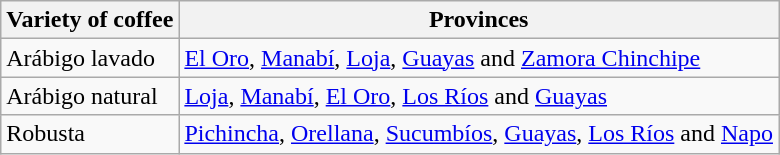<table class="wikitable" align=center>
<tr>
<th>Variety of coffee</th>
<th>Provinces</th>
</tr>
<tr>
<td>Arábigo lavado</td>
<td><a href='#'>El Oro</a>, <a href='#'>Manabí</a>, <a href='#'>Loja</a>, <a href='#'>Guayas</a> and <a href='#'>Zamora Chinchipe</a></td>
</tr>
<tr>
<td>Arábigo natural</td>
<td><a href='#'>Loja</a>, <a href='#'>Manabí</a>, <a href='#'>El Oro</a>, <a href='#'>Los Ríos</a> and <a href='#'>Guayas</a></td>
</tr>
<tr>
<td>Robusta</td>
<td><a href='#'>Pichincha</a>, <a href='#'>Orellana</a>, <a href='#'>Sucumbíos</a>, <a href='#'>Guayas</a>, <a href='#'>Los Ríos</a> and <a href='#'>Napo</a></td>
</tr>
</table>
